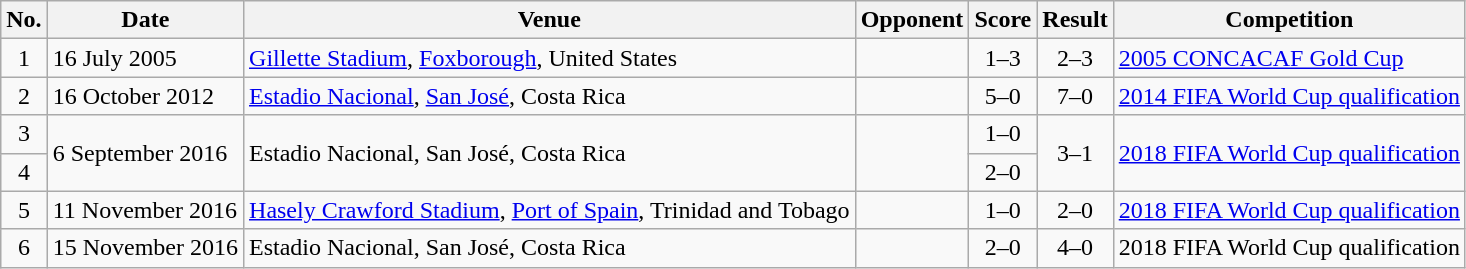<table class="wikitable sortable">
<tr>
<th scope="col">No.</th>
<th scope="col">Date</th>
<th scope="col">Venue</th>
<th scope="col">Opponent</th>
<th scope="col">Score</th>
<th scope="col">Result</th>
<th scope="col">Competition</th>
</tr>
<tr>
<td style="text-align:center">1</td>
<td>16 July 2005</td>
<td><a href='#'>Gillette Stadium</a>, <a href='#'>Foxborough</a>, United States</td>
<td></td>
<td style="text-align:center">1–3</td>
<td style="text-align:center">2–3</td>
<td><a href='#'>2005 CONCACAF Gold Cup</a></td>
</tr>
<tr>
<td style="text-align:center">2</td>
<td>16 October 2012</td>
<td><a href='#'>Estadio Nacional</a>, <a href='#'>San José</a>, Costa Rica</td>
<td></td>
<td style="text-align:center">5–0</td>
<td style="text-align:center">7–0</td>
<td><a href='#'>2014 FIFA World Cup qualification</a></td>
</tr>
<tr>
<td style="text-align:center">3</td>
<td rowspan="2">6 September 2016</td>
<td rowspan="2">Estadio Nacional, San José, Costa Rica</td>
<td rowspan="2"></td>
<td style="text-align:center">1–0</td>
<td align="center" rowspan="2">3–1</td>
<td rowspan="2"><a href='#'>2018 FIFA World Cup qualification</a></td>
</tr>
<tr>
<td style="text-align:center">4</td>
<td style="text-align:center">2–0</td>
</tr>
<tr>
<td style="text-align:center">5</td>
<td>11 November 2016</td>
<td><a href='#'>Hasely Crawford Stadium</a>, <a href='#'>Port of Spain</a>, Trinidad and Tobago</td>
<td></td>
<td style="text-align:center">1–0</td>
<td style="text-align:center">2–0</td>
<td><a href='#'>2018 FIFA World Cup qualification</a></td>
</tr>
<tr>
<td style="text-align:center">6</td>
<td>15 November 2016</td>
<td>Estadio Nacional, San José, Costa Rica</td>
<td></td>
<td style="text-align:center">2–0</td>
<td style="text-align:center">4–0</td>
<td>2018 FIFA World Cup qualification</td>
</tr>
</table>
